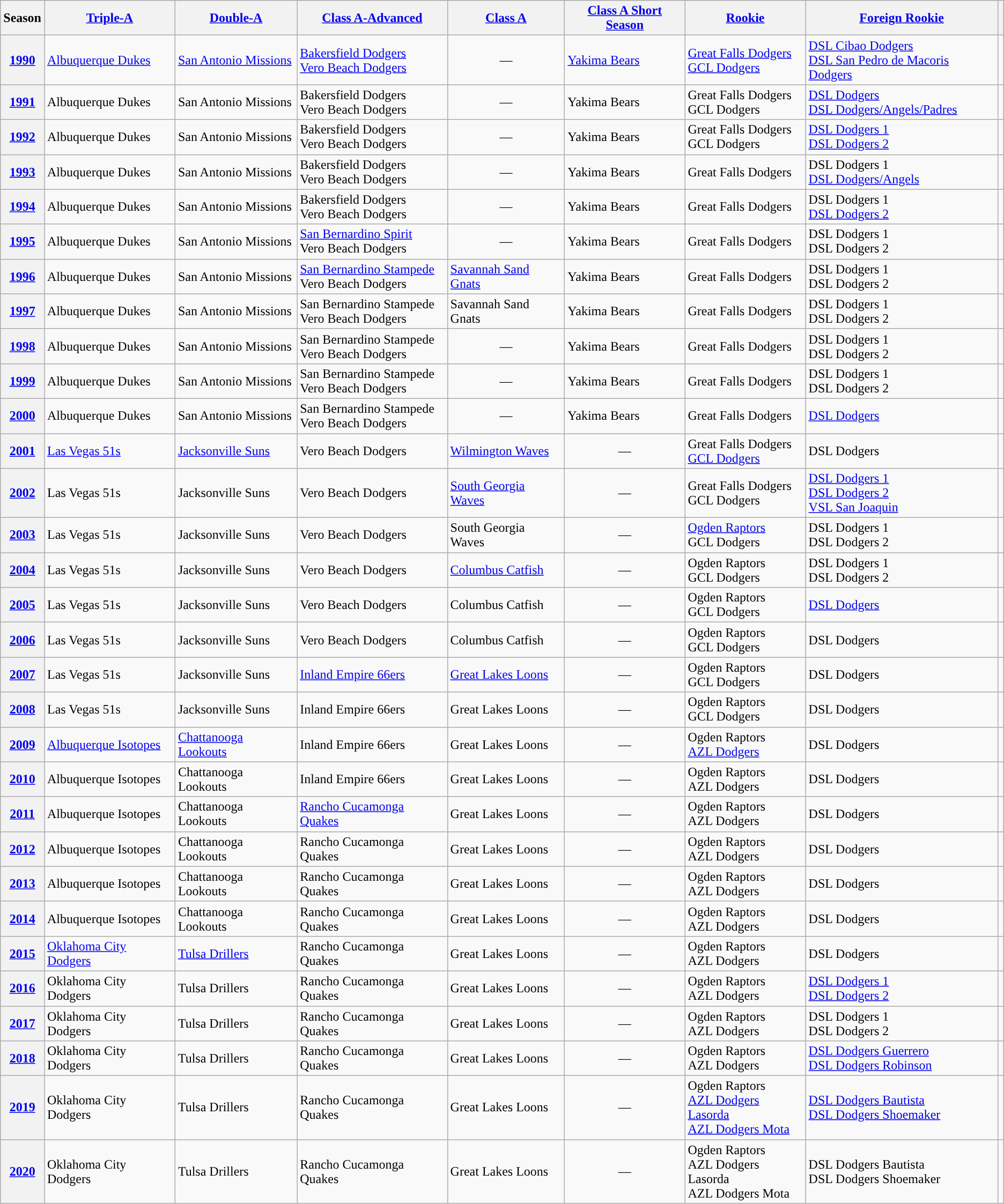<table class="wikitable plainrowheaders">
<tr>
<th scope="col">Season</th>
<th scope="col"><a href='#'><span>Triple-A</span></a></th>
<th scope="col"><a href='#'><span>Double-A</span></a></th>
<th scope="col"><a href='#'><span>Class A-Advanced</span></a></th>
<th scope="col"><a href='#'><span>Class A</span></a></th>
<th scope="col"><a href='#'><span>Class A Short Season</span></a></th>
<th scope="col"><a href='#'><span>Rookie</span></a></th>
<th scope="col"><a href='#'><span>Foreign Rookie</span></a></th>
<th scope="col"></th>
</tr>
<tr>
<th scope="row" style="text-align:center"><a href='#'>1990</a></th>
<td><a href='#'>Albuquerque Dukes</a></td>
<td><a href='#'>San Antonio Missions</a></td>
<td><a href='#'>Bakersfield Dodgers</a><br><a href='#'>Vero Beach Dodgers</a></td>
<td align="center">—</td>
<td><a href='#'>Yakima Bears</a></td>
<td><a href='#'>Great Falls Dodgers</a><br><a href='#'>GCL Dodgers</a></td>
<td><a href='#'>DSL Cibao Dodgers</a><br><a href='#'>DSL San Pedro de Macoris Dodgers</a></td>
<td align="center"></td>
</tr>
<tr>
<th scope="row" style="text-align:center"><a href='#'>1991</a></th>
<td>Albuquerque Dukes</td>
<td>San Antonio Missions</td>
<td>Bakersfield Dodgers<br>Vero Beach Dodgers</td>
<td align="center">—</td>
<td>Yakima Bears</td>
<td>Great Falls Dodgers<br>GCL Dodgers</td>
<td><a href='#'>DSL Dodgers</a><br><a href='#'>DSL Dodgers/Angels/Padres</a></td>
<td align="center"></td>
</tr>
<tr>
<th scope="row" style="text-align:center"><a href='#'>1992</a></th>
<td>Albuquerque Dukes</td>
<td>San Antonio Missions</td>
<td>Bakersfield Dodgers<br>Vero Beach Dodgers</td>
<td align="center">—</td>
<td>Yakima Bears</td>
<td>Great Falls Dodgers<br>GCL Dodgers</td>
<td><a href='#'>DSL Dodgers 1</a><br><a href='#'>DSL Dodgers 2</a></td>
<td align="center"></td>
</tr>
<tr>
<th scope="row" style="text-align:center"><a href='#'>1993</a></th>
<td>Albuquerque Dukes</td>
<td>San Antonio Missions</td>
<td>Bakersfield Dodgers<br>Vero Beach Dodgers</td>
<td align="center">—</td>
<td>Yakima Bears</td>
<td>Great Falls Dodgers</td>
<td>DSL Dodgers 1<br><a href='#'>DSL Dodgers/Angels</a></td>
<td align="center"></td>
</tr>
<tr>
<th scope="row" style="text-align:center"><a href='#'>1994</a></th>
<td>Albuquerque Dukes</td>
<td>San Antonio Missions</td>
<td>Bakersfield Dodgers<br>Vero Beach Dodgers</td>
<td align="center">—</td>
<td>Yakima Bears</td>
<td>Great Falls Dodgers</td>
<td>DSL Dodgers 1<br><a href='#'>DSL Dodgers 2</a></td>
<td align="center"></td>
</tr>
<tr>
<th scope="row" style="text-align:center"><a href='#'>1995</a></th>
<td>Albuquerque Dukes</td>
<td>San Antonio Missions</td>
<td><a href='#'>San Bernardino Spirit</a><br>Vero Beach Dodgers</td>
<td align="center">—</td>
<td>Yakima Bears</td>
<td>Great Falls Dodgers</td>
<td>DSL Dodgers 1<br>DSL Dodgers 2</td>
<td align="center"></td>
</tr>
<tr>
<th scope="row" style="text-align:center"><a href='#'>1996</a></th>
<td>Albuquerque Dukes</td>
<td>San Antonio Missions</td>
<td><a href='#'>San Bernardino Stampede</a><br>Vero Beach Dodgers</td>
<td><a href='#'>Savannah Sand Gnats</a></td>
<td>Yakima Bears</td>
<td>Great Falls Dodgers</td>
<td>DSL Dodgers 1<br>DSL Dodgers 2</td>
<td align="center"></td>
</tr>
<tr>
<th scope="row" style="text-align:center"><a href='#'>1997</a></th>
<td>Albuquerque Dukes</td>
<td>San Antonio Missions</td>
<td>San Bernardino Stampede<br>Vero Beach Dodgers</td>
<td>Savannah Sand Gnats</td>
<td>Yakima Bears</td>
<td>Great Falls Dodgers</td>
<td>DSL Dodgers 1<br>DSL Dodgers 2</td>
<td align="center"></td>
</tr>
<tr>
<th scope="row" style="text-align:center"><a href='#'>1998</a></th>
<td>Albuquerque Dukes</td>
<td>San Antonio Missions</td>
<td>San Bernardino Stampede<br>Vero Beach Dodgers</td>
<td align="center">—</td>
<td>Yakima Bears</td>
<td>Great Falls Dodgers</td>
<td>DSL Dodgers 1<br>DSL Dodgers 2</td>
<td align="center"></td>
</tr>
<tr>
<th scope="row" style="text-align:center"><a href='#'>1999</a></th>
<td>Albuquerque Dukes</td>
<td>San Antonio Missions</td>
<td>San Bernardino Stampede<br>Vero Beach Dodgers</td>
<td align="center">—</td>
<td>Yakima Bears</td>
<td>Great Falls Dodgers</td>
<td>DSL Dodgers 1<br>DSL Dodgers 2</td>
<td align="center"></td>
</tr>
<tr>
<th scope="row" style="text-align:center"><a href='#'>2000</a></th>
<td>Albuquerque Dukes</td>
<td>San Antonio Missions</td>
<td>San Bernardino Stampede<br>Vero Beach Dodgers</td>
<td align="center">—</td>
<td>Yakima Bears</td>
<td>Great Falls Dodgers</td>
<td><a href='#'>DSL Dodgers</a></td>
<td align="center"></td>
</tr>
<tr>
<th scope="row" style="text-align:center"><a href='#'>2001</a></th>
<td><a href='#'>Las Vegas 51s</a></td>
<td><a href='#'>Jacksonville Suns</a></td>
<td>Vero Beach Dodgers</td>
<td><a href='#'>Wilmington Waves</a></td>
<td align="center">—</td>
<td>Great Falls Dodgers<br><a href='#'>GCL Dodgers</a></td>
<td>DSL Dodgers</td>
<td align="center"></td>
</tr>
<tr>
<th scope="row" style="text-align:center"><a href='#'>2002</a></th>
<td>Las Vegas 51s</td>
<td>Jacksonville Suns</td>
<td>Vero Beach Dodgers</td>
<td><a href='#'>South Georgia Waves</a></td>
<td align="center">—</td>
<td>Great Falls Dodgers<br>GCL Dodgers</td>
<td><a href='#'>DSL Dodgers 1</a><br><a href='#'>DSL Dodgers 2</a><br><a href='#'>VSL San Joaquin</a></td>
<td align="center"></td>
</tr>
<tr>
<th scope="row" style="text-align:center"><a href='#'>2003</a></th>
<td>Las Vegas 51s</td>
<td>Jacksonville Suns</td>
<td>Vero Beach Dodgers</td>
<td>South Georgia Waves</td>
<td align="center">—</td>
<td><a href='#'>Ogden Raptors</a><br>GCL Dodgers</td>
<td>DSL Dodgers 1<br>DSL Dodgers 2</td>
<td align="center"></td>
</tr>
<tr>
<th scope="row" style="text-align:center"><a href='#'>2004</a></th>
<td>Las Vegas 51s</td>
<td>Jacksonville Suns</td>
<td>Vero Beach Dodgers</td>
<td><a href='#'>Columbus Catfish</a></td>
<td align="center">—</td>
<td>Ogden Raptors<br>GCL Dodgers</td>
<td>DSL Dodgers 1<br>DSL Dodgers 2</td>
<td align="center"></td>
</tr>
<tr>
<th scope="row" style="text-align:center"><a href='#'>2005</a></th>
<td>Las Vegas 51s</td>
<td>Jacksonville Suns</td>
<td>Vero Beach Dodgers</td>
<td>Columbus Catfish</td>
<td align="center">—</td>
<td>Ogden Raptors<br>GCL Dodgers</td>
<td><a href='#'>DSL Dodgers</a></td>
<td align="center"></td>
</tr>
<tr>
<th scope="row" style="text-align:center"><a href='#'>2006</a></th>
<td>Las Vegas 51s</td>
<td>Jacksonville Suns</td>
<td>Vero Beach Dodgers</td>
<td>Columbus Catfish</td>
<td align="center">—</td>
<td>Ogden Raptors<br>GCL Dodgers</td>
<td>DSL Dodgers</td>
<td align="center"></td>
</tr>
<tr>
<th scope="row" style="text-align:center"><a href='#'>2007</a></th>
<td>Las Vegas 51s</td>
<td>Jacksonville Suns</td>
<td><a href='#'>Inland Empire 66ers</a></td>
<td><a href='#'>Great Lakes Loons</a></td>
<td align="center">—</td>
<td>Ogden Raptors<br>GCL Dodgers</td>
<td>DSL Dodgers</td>
<td align="center"></td>
</tr>
<tr>
<th scope="row" style="text-align:center"><a href='#'>2008</a></th>
<td>Las Vegas 51s</td>
<td>Jacksonville Suns</td>
<td>Inland Empire 66ers</td>
<td>Great Lakes Loons</td>
<td align="center">—</td>
<td>Ogden Raptors<br>GCL Dodgers</td>
<td>DSL Dodgers</td>
<td align="center"></td>
</tr>
<tr>
<th scope="row" style="text-align:center"><a href='#'>2009</a></th>
<td><a href='#'>Albuquerque Isotopes</a></td>
<td><a href='#'>Chattanooga Lookouts</a></td>
<td>Inland Empire 66ers</td>
<td>Great Lakes Loons</td>
<td align="center">—</td>
<td>Ogden Raptors<br><a href='#'>AZL Dodgers</a></td>
<td>DSL Dodgers</td>
<td align="center"></td>
</tr>
<tr>
<th scope="row" style="text-align:center"><a href='#'>2010</a></th>
<td>Albuquerque Isotopes</td>
<td>Chattanooga Lookouts</td>
<td>Inland Empire 66ers</td>
<td>Great Lakes Loons</td>
<td align="center">—</td>
<td>Ogden Raptors<br>AZL Dodgers</td>
<td>DSL Dodgers</td>
<td align="center"></td>
</tr>
<tr>
<th scope="row" style="text-align:center"><a href='#'>2011</a></th>
<td>Albuquerque Isotopes</td>
<td>Chattanooga Lookouts</td>
<td><a href='#'>Rancho Cucamonga Quakes</a></td>
<td>Great Lakes Loons</td>
<td align="center">—</td>
<td>Ogden Raptors<br>AZL Dodgers</td>
<td>DSL Dodgers</td>
<td align="center"></td>
</tr>
<tr>
<th scope="row" style="text-align:center"><a href='#'>2012</a></th>
<td>Albuquerque Isotopes</td>
<td>Chattanooga Lookouts</td>
<td>Rancho Cucamonga Quakes</td>
<td>Great Lakes Loons</td>
<td align="center">—</td>
<td>Ogden Raptors<br>AZL Dodgers</td>
<td>DSL Dodgers</td>
<td align="center"></td>
</tr>
<tr>
<th scope="row" style="text-align:center"><a href='#'>2013</a></th>
<td>Albuquerque Isotopes</td>
<td>Chattanooga Lookouts</td>
<td>Rancho Cucamonga Quakes</td>
<td>Great Lakes Loons</td>
<td align="center">—</td>
<td>Ogden Raptors<br>AZL Dodgers</td>
<td>DSL Dodgers</td>
<td align="center"></td>
</tr>
<tr>
<th scope="row" style="text-align:center"><a href='#'>2014</a></th>
<td>Albuquerque Isotopes</td>
<td>Chattanooga Lookouts</td>
<td>Rancho Cucamonga Quakes</td>
<td>Great Lakes Loons</td>
<td align="center">—</td>
<td>Ogden Raptors<br>AZL Dodgers</td>
<td>DSL Dodgers</td>
<td align="center"></td>
</tr>
<tr>
<th scope="row" style="text-align:center"><a href='#'>2015</a></th>
<td><a href='#'>Oklahoma City Dodgers</a></td>
<td><a href='#'>Tulsa Drillers</a></td>
<td>Rancho Cucamonga Quakes</td>
<td>Great Lakes Loons</td>
<td align="center">—</td>
<td>Ogden Raptors<br>AZL Dodgers</td>
<td>DSL Dodgers</td>
<td align="center"></td>
</tr>
<tr>
<th scope="row" style="text-align:center"><a href='#'>2016</a></th>
<td>Oklahoma City Dodgers</td>
<td>Tulsa Drillers</td>
<td>Rancho Cucamonga Quakes</td>
<td>Great Lakes Loons</td>
<td align="center">—</td>
<td>Ogden Raptors<br>AZL Dodgers</td>
<td><a href='#'>DSL Dodgers 1</a><br><a href='#'>DSL Dodgers 2</a></td>
<td align="center"></td>
</tr>
<tr>
<th scope="row" style="text-align:center"><a href='#'>2017</a></th>
<td>Oklahoma City Dodgers</td>
<td>Tulsa Drillers</td>
<td>Rancho Cucamonga Quakes</td>
<td>Great Lakes Loons</td>
<td align="center">—</td>
<td>Ogden Raptors<br>AZL Dodgers</td>
<td>DSL Dodgers 1<br>DSL Dodgers 2</td>
<td align="center"></td>
</tr>
<tr>
<th scope="row" style="text-align:center"><a href='#'>2018</a></th>
<td>Oklahoma City Dodgers</td>
<td>Tulsa Drillers</td>
<td>Rancho Cucamonga Quakes</td>
<td>Great Lakes Loons</td>
<td align="center">—</td>
<td>Ogden Raptors<br>AZL Dodgers</td>
<td><a href='#'>DSL Dodgers Guerrero</a><br><a href='#'>DSL Dodgers Robinson</a></td>
<td align="center"></td>
</tr>
<tr>
<th scope="row" style="text-align:center"><a href='#'>2019</a></th>
<td>Oklahoma City Dodgers</td>
<td>Tulsa Drillers</td>
<td>Rancho Cucamonga Quakes</td>
<td>Great Lakes Loons</td>
<td align="center">—</td>
<td>Ogden Raptors<br><a href='#'>AZL Dodgers Lasorda</a><br><a href='#'>AZL Dodgers Mota</a></td>
<td><a href='#'>DSL Dodgers Bautista</a><br><a href='#'>DSL Dodgers Shoemaker</a></td>
<td align="center"></td>
</tr>
<tr>
<th scope="row" style="text-align:center"><a href='#'>2020</a></th>
<td>Oklahoma City Dodgers</td>
<td>Tulsa Drillers</td>
<td>Rancho Cucamonga Quakes</td>
<td>Great Lakes Loons</td>
<td align="center">—</td>
<td>Ogden Raptors<br>AZL Dodgers Lasorda<br>AZL Dodgers Mota</td>
<td>DSL Dodgers Bautista<br>DSL Dodgers Shoemaker</td>
<td align="center"></td>
</tr>
</table>
